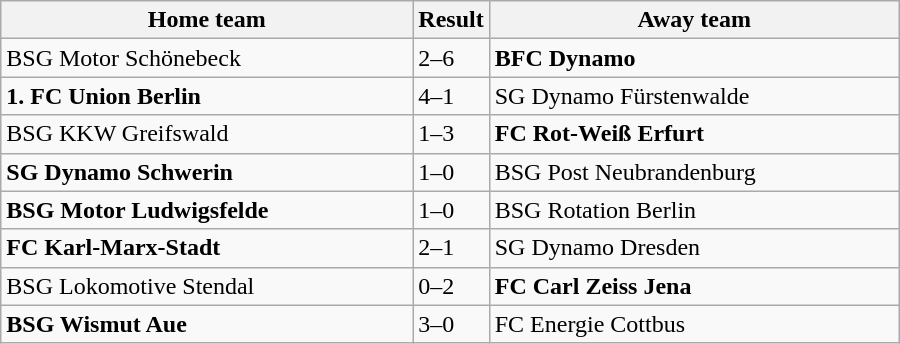<table class="wikitable" style="width:600px;">
<tr>
<th>Home team</th>
<th style="width:40px;">Result</th>
<th>Away team</th>
</tr>
<tr>
<td>BSG Motor Schönebeck</td>
<td>2–6 </td>
<td><strong>BFC Dynamo</strong></td>
</tr>
<tr>
<td><strong>1. FC Union Berlin</strong></td>
<td>4–1</td>
<td>SG Dynamo Fürstenwalde</td>
</tr>
<tr>
<td>BSG KKW Greifswald</td>
<td>1–3</td>
<td><strong>FC Rot-Weiß Erfurt</strong></td>
</tr>
<tr>
<td><strong>SG Dynamo Schwerin</strong></td>
<td>1–0</td>
<td>BSG Post Neubrandenburg</td>
</tr>
<tr>
<td><strong>BSG Motor Ludwigsfelde</strong></td>
<td>1–0</td>
<td>BSG Rotation Berlin</td>
</tr>
<tr>
<td><strong>FC Karl-Marx-Stadt</strong></td>
<td>2–1 </td>
<td>SG Dynamo Dresden</td>
</tr>
<tr>
<td>BSG Lokomotive Stendal</td>
<td>0–2</td>
<td><strong>FC Carl Zeiss Jena</strong></td>
</tr>
<tr>
<td><strong>BSG Wismut Aue</strong></td>
<td>3–0</td>
<td>FC Energie Cottbus</td>
</tr>
</table>
